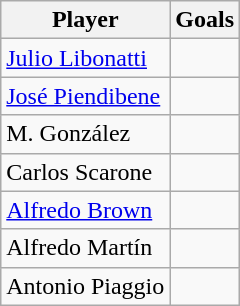<table class="wikitable sortable" style="text-align:left">
<tr>
<th>Player</th>
<th>Goals</th>
</tr>
<tr>
<td> <a href='#'>Julio Libonatti</a></td>
<td></td>
</tr>
<tr>
<td> <a href='#'>José Piendibene</a></td>
<td></td>
</tr>
<tr>
<td> M. González</td>
<td></td>
</tr>
<tr>
<td> Carlos Scarone</td>
<td></td>
</tr>
<tr>
<td> <a href='#'>Alfredo Brown</a></td>
<td></td>
</tr>
<tr>
<td> Alfredo Martín</td>
<td></td>
</tr>
<tr>
<td> Antonio Piaggio</td>
<td></td>
</tr>
</table>
